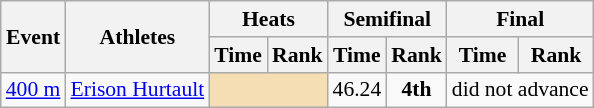<table class="wikitable" border="1" style="font-size:90%">
<tr>
<th rowspan=2>Event</th>
<th rowspan=2>Athletes</th>
<th colspan=2>Heats</th>
<th colspan=2>Semifinal</th>
<th colspan=2>Final</th>
</tr>
<tr>
<th>Time</th>
<th>Rank</th>
<th>Time</th>
<th>Rank</th>
<th>Time</th>
<th>Rank</th>
</tr>
<tr>
<td><a href='#'>400 m</a></td>
<td><a href='#'>Erison Hurtault</a></td>
<td colspan=2 bgcolor=wheat></td>
<td align=center>46.24</td>
<td align=center><strong>4th</strong></td>
<td align=center colspan=2>did not advance</td>
</tr>
</table>
